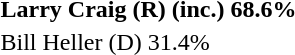<table>
<tr>
<td><strong>Larry Craig (R) (inc.) 68.6%</strong></td>
</tr>
<tr>
<td>Bill Heller (D) 31.4%</td>
</tr>
</table>
